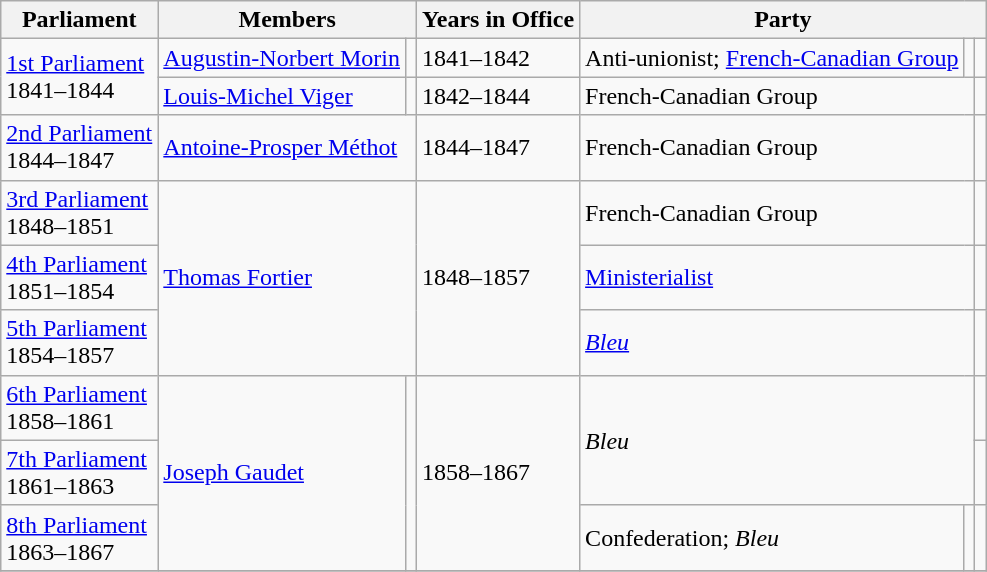<table class="wikitable">
<tr>
<th>Parliament</th>
<th colspan="2">Members</th>
<th>Years in Office</th>
<th colspan = "3">Party</th>
</tr>
<tr>
<td rowspan="2"><a href='#'>1st Parliament</a><br>1841–1844</td>
<td><a href='#'>Augustin-Norbert Morin</a></td>
<td></td>
<td>1841–1842</td>
<td>Anti-unionist; <a href='#'>French-Canadian Group</a></td>
<td></td>
<td></td>
</tr>
<tr>
<td><a href='#'>Louis-Michel Viger</a></td>
<td></td>
<td>1842–1844</td>
<td colspan = "2">French-Canadian Group</td>
<td></td>
</tr>
<tr>
<td><a href='#'>2nd Parliament</a> <br> 1844–1847</td>
<td colspan = "2"><a href='#'>Antoine-Prosper Méthot</a></td>
<td>1844–1847</td>
<td colspan = "2">French-Canadian Group</td>
<td></td>
</tr>
<tr>
<td><a href='#'>3rd Parliament</a><br> 1848–1851</td>
<td rowspan = "3" colspan = "2"><a href='#'>Thomas Fortier</a></td>
<td rowspan = "3">1848–1857</td>
<td colspan = "2">French-Canadian Group</td>
<td></td>
</tr>
<tr>
<td><a href='#'>4th Parliament</a><br>1851–1854</td>
<td colspan = "2"><a href='#'>Ministerialist</a></td>
<td></td>
</tr>
<tr>
<td><a href='#'>5th Parliament</a> <br> 1854–1857</td>
<td colspan = "2"><a href='#'><em>Bleu</em></a></td>
<td></td>
</tr>
<tr>
<td><a href='#'>6th Parliament</a> <br>1858–1861</td>
<td rowspan = "3"><a href='#'>Joseph Gaudet</a></td>
<td rowspan = "3"></td>
<td rowspan = "3">1858–1867</td>
<td rowspan = "2" colspan = "2"><em>Bleu</em></td>
<td></td>
</tr>
<tr>
<td><a href='#'>7th Parliament</a> <br> 1861–1863</td>
<td></td>
</tr>
<tr>
<td><a href='#'>8th Parliament</a> <br> 1863–1867</td>
<td>Confederation; <em>Bleu</em></td>
<td></td>
<td></td>
</tr>
<tr>
</tr>
</table>
